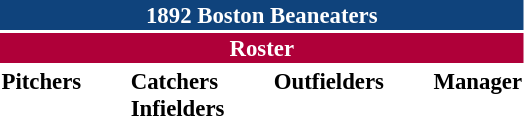<table class="toccolours" style="font-size: 95%;">
<tr>
<th colspan="10" style="background-color: #0f437c; color: white; text-align: center;">1892 Boston Beaneaters</th>
</tr>
<tr>
<td colspan="10" style="background-color: #af0039; color: white; text-align: center;"><strong>Roster</strong></td>
</tr>
<tr>
<td valign="top"><strong>Pitchers</strong><br>




</td>
<td width="25px"></td>
<td valign="top"><strong>Catchers</strong><br>




<strong>Infielders</strong>



</td>
<td width="25px"></td>
<td valign="top"><strong>Outfielders</strong><br>


</td>
<td width="25px"></td>
<td valign="top"><strong>Manager</strong><br></td>
</tr>
</table>
